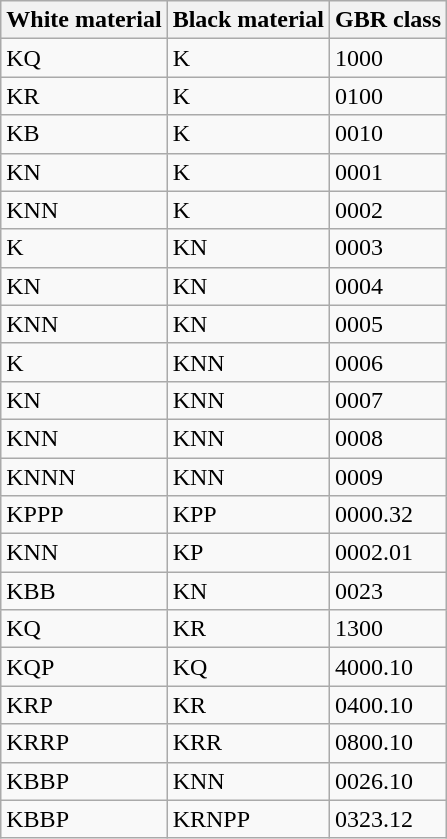<table class="wikitable">
<tr>
<th>White material</th>
<th>Black material</th>
<th>GBR class</th>
</tr>
<tr>
<td>KQ</td>
<td>K</td>
<td>1000</td>
</tr>
<tr>
<td>KR</td>
<td>K</td>
<td>0100</td>
</tr>
<tr>
<td>KB</td>
<td>K</td>
<td>0010</td>
</tr>
<tr>
<td>KN</td>
<td>K</td>
<td>0001</td>
</tr>
<tr>
<td>KNN</td>
<td>K</td>
<td>0002</td>
</tr>
<tr>
<td>K</td>
<td>KN</td>
<td>0003</td>
</tr>
<tr>
<td>KN</td>
<td>KN</td>
<td>0004</td>
</tr>
<tr>
<td>KNN</td>
<td>KN</td>
<td>0005</td>
</tr>
<tr>
<td>K</td>
<td>KNN</td>
<td>0006</td>
</tr>
<tr>
<td>KN</td>
<td>KNN</td>
<td>0007</td>
</tr>
<tr>
<td>KNN</td>
<td>KNN</td>
<td>0008</td>
</tr>
<tr>
<td>KNNN</td>
<td>KNN</td>
<td>0009</td>
</tr>
<tr>
<td>KPPP</td>
<td>KPP</td>
<td>0000.32</td>
</tr>
<tr>
<td>KNN</td>
<td>KP</td>
<td>0002.01</td>
</tr>
<tr>
<td>KBB</td>
<td>KN</td>
<td>0023</td>
</tr>
<tr>
<td>KQ</td>
<td>KR</td>
<td>1300</td>
</tr>
<tr>
<td>KQP</td>
<td>KQ</td>
<td>4000.10</td>
</tr>
<tr>
<td>KRP</td>
<td>KR</td>
<td>0400.10</td>
</tr>
<tr>
<td>KRRP</td>
<td>KRR</td>
<td>0800.10</td>
</tr>
<tr>
<td>KBBP</td>
<td>KNN</td>
<td>0026.10</td>
</tr>
<tr>
<td>KBBP</td>
<td>KRNPP</td>
<td>0323.12</td>
</tr>
</table>
